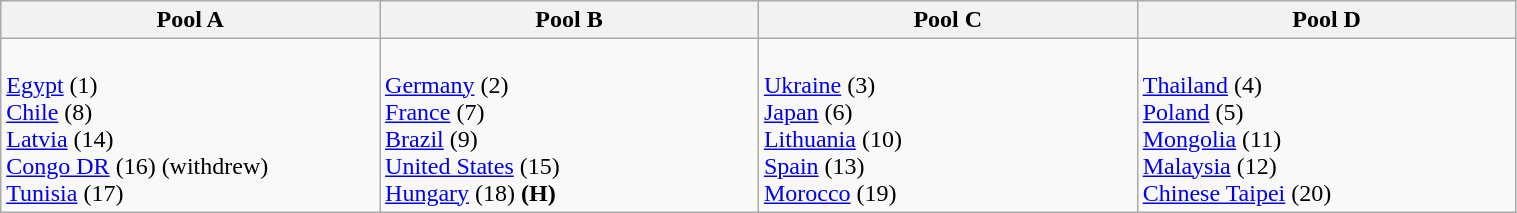<table class="wikitable" width=80%>
<tr>
<th width=25%><strong>Pool A</strong></th>
<th width=25%><strong>Pool B</strong></th>
<th width=25%><strong>Pool C</strong></th>
<th width=25%><strong>Pool D</strong></th>
</tr>
<tr>
<td><br> <a href='#'>Egypt</a> (1) <br>
 <a href='#'>Chile</a> (8) <br>
 <a href='#'>Latvia</a> (14) <br>
 <a href='#'>Congo DR</a> (16) (withdrew) <br>
 <a href='#'>Tunisia</a> (17) <br></td>
<td><br> <a href='#'>Germany</a> (2) <br>
 <a href='#'>France</a> (7)<br> 
 <a href='#'>Brazil</a> (9)<br> 
 <a href='#'>United States</a> (15) <br>
 <a href='#'>Hungary</a> (18) <strong>(H)</strong> <br></td>
<td><br> <a href='#'>Ukraine</a> (3) <br> 
 <a href='#'>Japan</a> (6) <br> 
 <a href='#'>Lithuania</a> (10) <br> 
 <a href='#'>Spain</a> (13) <br>
 <a href='#'>Morocco</a> (19) <br></td>
<td><br> <a href='#'>Thailand</a> (4) <br>
 <a href='#'>Poland</a> (5) <br>
 <a href='#'>Mongolia</a>  (11) <br>
 <a href='#'>Malaysia</a> (12) <br>
 <a href='#'>Chinese Taipei</a> (20) <br></td>
</tr>
</table>
